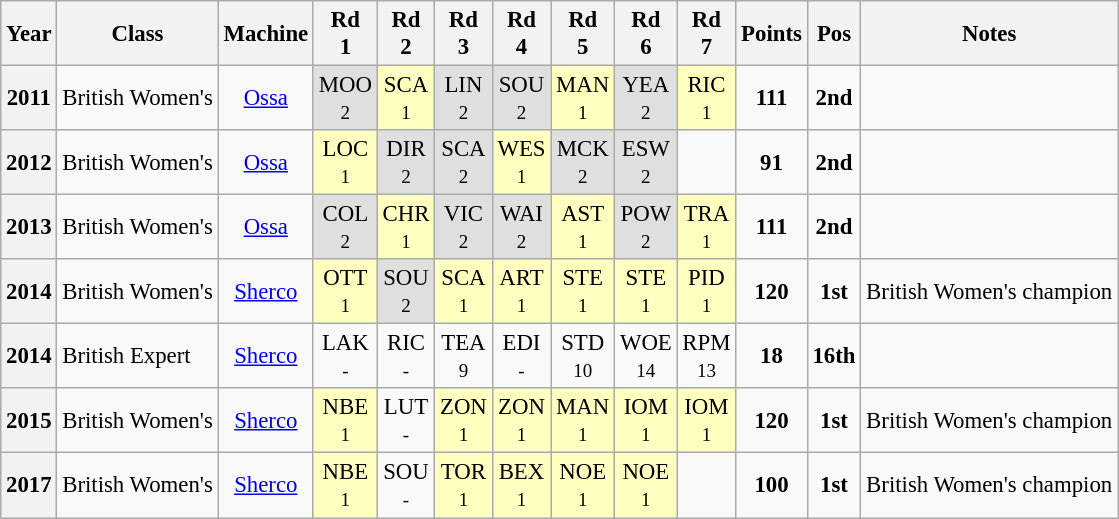<table class="wikitable" style="text-align:center; font-size:95%">
<tr valign="top">
<th valign="middle">Year</th>
<th valign="middle">Class</th>
<th valign="middle">Machine</th>
<th>Rd<br>1</th>
<th>Rd<br>2</th>
<th>Rd<br>3</th>
<th>Rd<br>4</th>
<th>Rd<br>5</th>
<th>Rd<br>6</th>
<th>Rd<br>7</th>
<th valign="middle">Points</th>
<th valign="middle">Pos</th>
<th valign="middle">Notes</th>
</tr>
<tr>
<th>2011</th>
<td align="left"> British Women's</td>
<td><a href='#'>Ossa</a></td>
<td style="background:#DFDFDF;">MOO<br><small>2</small></td>
<td style="background:#FFFFBF;">SCA<br><small>1</small></td>
<td style="background:#DFDFDF;">LIN<br><small>2</small></td>
<td style="background:#DFDFDF;">SOU<br><small>2</small></td>
<td style="background:#FFFFBF;">MAN<br><small>1</small></td>
<td style="background:#DFDFDF;">YEA<br><small>2</small></td>
<td style="background:#FFFFBF;">RIC<br><small>1</small></td>
<td><strong>111</strong></td>
<td><strong>2nd</strong></td>
<td></td>
</tr>
<tr>
<th>2012</th>
<td align="left"> British Women's</td>
<td><a href='#'>Ossa</a></td>
<td style="background:#FFFFBF;">LOC<br><small>1</small></td>
<td style="background:#DFDFDF;">DIR<br><small>2</small></td>
<td style="background:#DFDFDF;">SCA<br><small>2</small></td>
<td style="background:#FFFFBF;">WES<br><small>1</small></td>
<td style="background:#DFDFDF;">MCK<br><small>2</small></td>
<td style="background:#DFDFDF;">ESW<br><small>2</small></td>
<td></td>
<td><strong>91</strong></td>
<td><strong>2nd</strong></td>
<td></td>
</tr>
<tr>
<th>2013</th>
<td align="left"> British Women's</td>
<td><a href='#'>Ossa</a></td>
<td style="background:#DFDFDF;">COL<br><small>2</small></td>
<td style="background:#FFFFBF;">CHR<br><small>1</small></td>
<td style="background:#DFDFDF;">VIC<br><small>2</small></td>
<td style="background:#DFDFDF;">WAI<br><small>2</small></td>
<td style="background:#FFFFBF;">AST<br><small>1</small></td>
<td style="background:#DFDFDF;">POW<br><small>2</small></td>
<td style="background:#FFFFBF;">TRA<br><small>1</small></td>
<td><strong>111</strong></td>
<td><strong>2nd</strong></td>
<td></td>
</tr>
<tr>
<th>2014</th>
<td align="left"> British Women's</td>
<td><a href='#'>Sherco</a></td>
<td style="background:#FFFFBF;">OTT<br><small>1</small></td>
<td style="background:#DFDFDF;">SOU<br><small>2</small></td>
<td style="background:#FFFFBF;">SCA<br><small>1</small></td>
<td style="background:#FFFFBF;">ART<br><small>1</small></td>
<td style="background:#FFFFBF;">STE<br><small>1</small></td>
<td style="background:#FFFFBF;">STE<br><small>1</small></td>
<td style="background:#FFFFBF;">PID<br><small>1</small></td>
<td><strong>120</strong></td>
<td><strong>1st</strong></td>
<td>British Women's champion</td>
</tr>
<tr>
<th>2014</th>
<td align="left"> British Expert</td>
<td><a href='#'>Sherco</a></td>
<td>LAK<br><small>-</small></td>
<td>RIC<br><small>-</small></td>
<td>TEA<br><small>9</small></td>
<td>EDI<br><small>-</small></td>
<td>STD<br><small>10</small></td>
<td>WOE<br><small>14</small></td>
<td>RPM<br><small>13</small></td>
<td><strong>18</strong></td>
<td><strong>16th</strong></td>
<td></td>
</tr>
<tr>
<th>2015</th>
<td align="left"> British Women's</td>
<td><a href='#'>Sherco</a></td>
<td style="background:#FFFFBF;">NBE<br><small>1</small></td>
<td>LUT<br><small>-</small></td>
<td style="background:#FFFFBF;">ZON<br><small>1</small></td>
<td style="background:#FFFFBF;">ZON<br><small>1</small></td>
<td style="background:#FFFFBF;">MAN<br><small>1</small></td>
<td style="background:#FFFFBF;">IOM<br><small>1</small></td>
<td style="background:#FFFFBF;">IOM<br><small>1</small></td>
<td><strong>120</strong></td>
<td><strong>1st</strong></td>
<td>British Women's champion</td>
</tr>
<tr>
<th>2017</th>
<td align="left"> British Women's</td>
<td><a href='#'>Sherco</a></td>
<td style="background:#FFFFBF;">NBE<br><small>1</small></td>
<td>SOU<br><small>-</small></td>
<td style="background:#FFFFBF;">TOR<br><small>1</small></td>
<td style="background:#FFFFBF;">BEX<br><small>1</small></td>
<td style="background:#FFFFBF;">NOE<br><small>1</small></td>
<td style="background:#FFFFBF;">NOE<br><small>1</small></td>
<td></td>
<td><strong>100</strong></td>
<td><strong>1st</strong></td>
<td>British Women's champion</td>
</tr>
</table>
